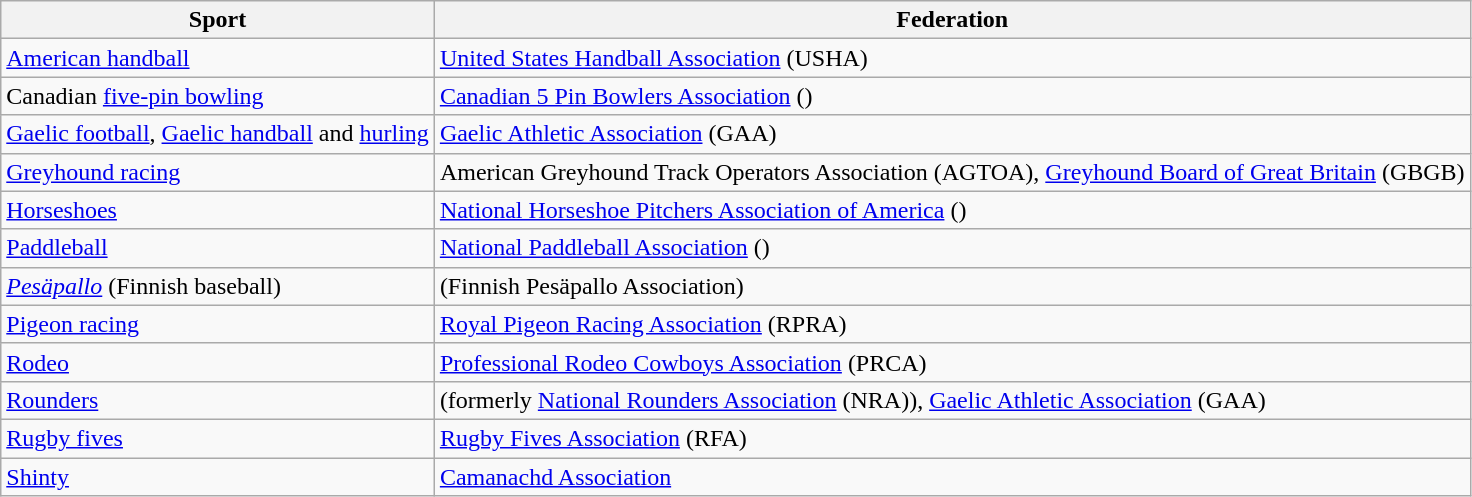<table class="wikitable sortable">
<tr>
<th>Sport</th>
<th>Federation</th>
</tr>
<tr>
<td><a href='#'>American handball</a></td>
<td><a href='#'>United States Handball Association</a> (USHA)</td>
</tr>
<tr>
<td>Canadian <a href='#'>five-pin bowling</a></td>
<td><a href='#'>Canadian 5 Pin Bowlers Association</a> ()</td>
</tr>
<tr>
<td><a href='#'>Gaelic football</a>, <a href='#'>Gaelic handball</a> and <a href='#'>hurling</a></td>
<td><a href='#'>Gaelic Athletic Association</a> (GAA)</td>
</tr>
<tr>
<td><a href='#'>Greyhound racing</a></td>
<td>American Greyhound Track Operators Association (AGTOA), <a href='#'>Greyhound Board of Great Britain</a> (GBGB)</td>
</tr>
<tr>
<td><a href='#'>Horseshoes</a></td>
<td><a href='#'>National Horseshoe Pitchers Association of America</a> ()</td>
</tr>
<tr>
<td><a href='#'>Paddleball</a></td>
<td><a href='#'>National Paddleball Association</a> ()</td>
</tr>
<tr>
<td><em><a href='#'>Pesäpallo</a></em> (Finnish baseball)</td>
<td> (Finnish Pesäpallo Association)</td>
</tr>
<tr>
<td><a href='#'>Pigeon racing</a></td>
<td><a href='#'>Royal Pigeon Racing Association</a> (RPRA)</td>
</tr>
<tr>
<td><a href='#'>Rodeo</a></td>
<td><a href='#'>Professional Rodeo Cowboys Association</a> (PRCA)</td>
</tr>
<tr>
<td><a href='#'>Rounders</a></td>
<td> (formerly <a href='#'>National Rounders Association</a> (NRA)), <a href='#'>Gaelic Athletic Association</a> (GAA)</td>
</tr>
<tr>
<td><a href='#'>Rugby fives</a></td>
<td><a href='#'>Rugby Fives Association</a> (RFA)</td>
</tr>
<tr>
<td><a href='#'>Shinty</a></td>
<td><a href='#'>Camanachd Association</a></td>
</tr>
</table>
